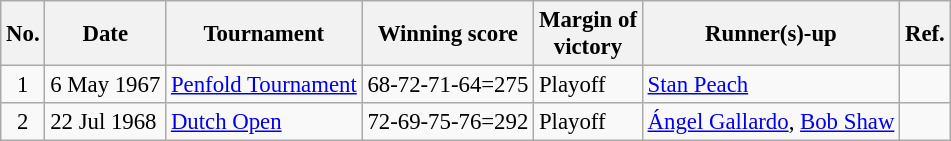<table class="wikitable" style="font-size:95%;">
<tr>
<th>No.</th>
<th>Date</th>
<th>Tournament</th>
<th>Winning score</th>
<th>Margin of<br>victory</th>
<th>Runner(s)-up</th>
<th>Ref.</th>
</tr>
<tr>
<td align=center>1</td>
<td>6 May 1967</td>
<td><a href='#'>Penfold Tournament</a></td>
<td>68-72-71-64=275</td>
<td>Playoff</td>
<td> <a href='#'>Stan Peach</a></td>
<td></td>
</tr>
<tr>
<td align=center>2</td>
<td>22 Jul 1968</td>
<td><a href='#'>Dutch Open</a></td>
<td>72-69-75-76=292</td>
<td>Playoff</td>
<td> <a href='#'>Ángel Gallardo</a>,  <a href='#'>Bob Shaw</a></td>
<td></td>
</tr>
</table>
